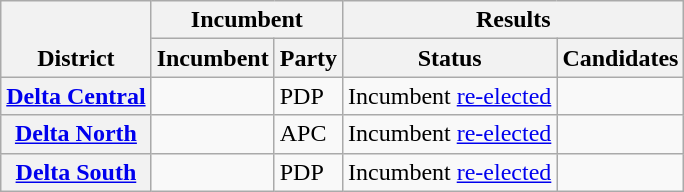<table class="wikitable sortable">
<tr valign=bottom>
<th rowspan=2>District</th>
<th colspan=2>Incumbent</th>
<th colspan=2>Results</th>
</tr>
<tr valign=bottom>
<th>Incumbent</th>
<th>Party</th>
<th>Status</th>
<th>Candidates</th>
</tr>
<tr>
<th><a href='#'>Delta Central</a></th>
<td></td>
<td>PDP</td>
<td>Incumbent <a href='#'>re-elected</a></td>
<td nowrap></td>
</tr>
<tr>
<th><a href='#'>Delta North</a></th>
<td></td>
<td>APC</td>
<td>Incumbent <a href='#'>re-elected</a></td>
<td nowrap></td>
</tr>
<tr>
<th><a href='#'>Delta South</a></th>
<td></td>
<td>PDP</td>
<td>Incumbent <a href='#'>re-elected</a></td>
<td nowrap></td>
</tr>
</table>
